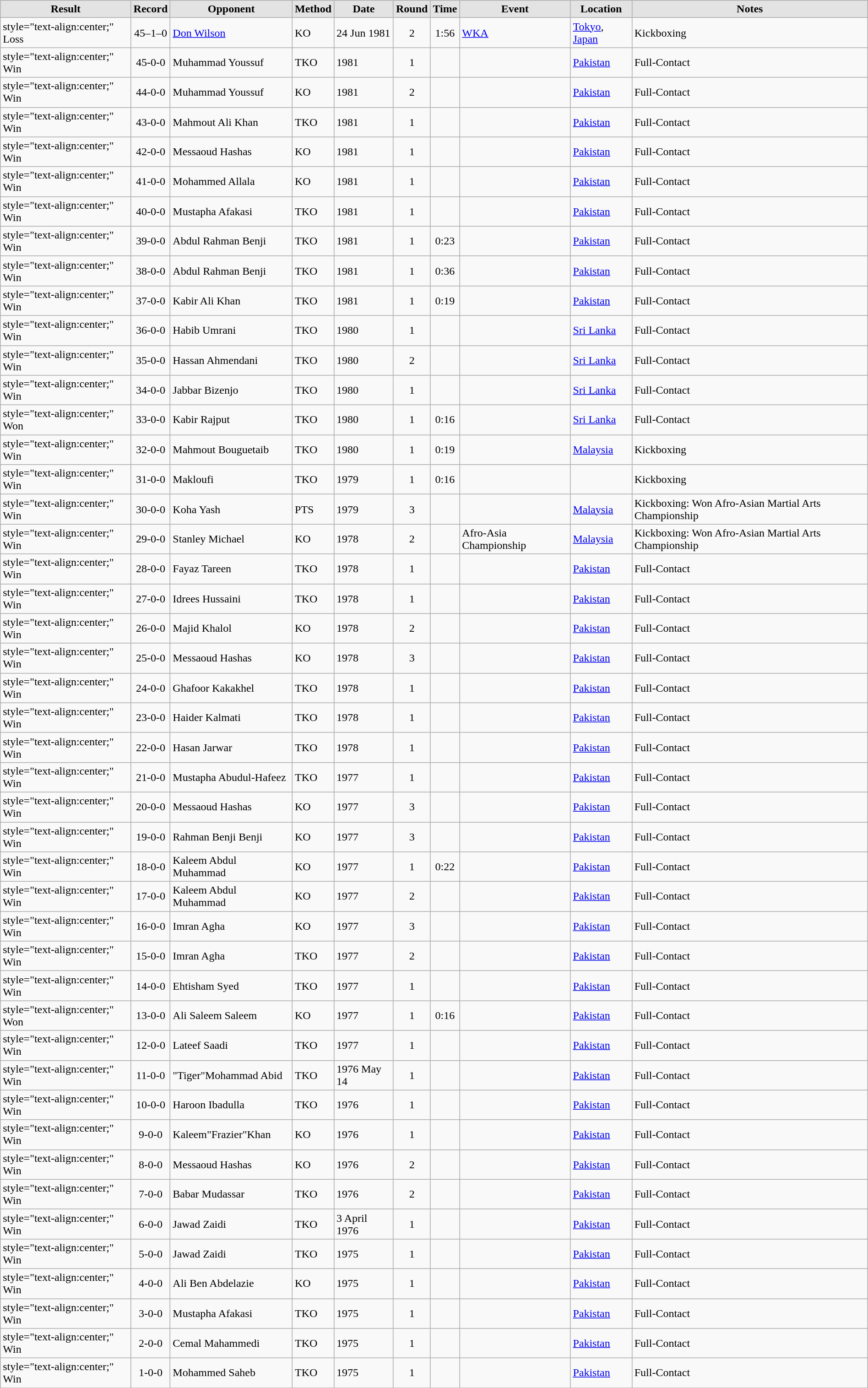<table class="wikitable sortable" style="text-align:left; width:100%;">
<tr>
<th style="border-style:none none solid solid; background:#e3e3e3;">Result</th>
<th style="border-style:none none solid solid; background:#e3e3e3;">Record</th>
<th style="border-style:none none solid solid; background:#e3e3e3;">Opponent</th>
<th style="border-style:none none solid solid; background:#e3e3e3;">Method</th>
<th style="border-style:none none solid solid; background:#e3e3e3;">Date</th>
<th style="border-style:none none solid solid; background:#e3e3e3;">Round</th>
<th style="border-style:none none solid solid; background:#e3e3e3;">Time</th>
<th style="border-style:none none solid solid; background:#e3e3e3;">Event</th>
<th style="border-style:none none solid solid; background:#e3e3e3;">Location</th>
<th style="border-style:none none solid solid; background:#e3e3e3;">Notes</th>
</tr>
<tr>
<td>style="text-align:center;" Loss</td>
<td style="text-align:center;">45–1–0</td>
<td align='left'><a href='#'>Don Wilson</a></td>
<td align='left'>KO</td>
<td align='left'>24 Jun 1981</td>
<td style="text-align:center;">2</td>
<td style="text-align:center;">1:56</td>
<td align='left'><a href='#'>WKA</a></td>
<td><a href='#'>Tokyo</a>, <a href='#'>Japan</a></td>
<td>Kickboxing</td>
</tr>
<tr>
<td>style="text-align:center;" Win</td>
<td style="text-align:center;">45-0-0</td>
<td align='left'>Muhammad Youssuf</td>
<td align='left'>TKO</td>
<td align='left'>1981</td>
<td style="text-align:center;">1</td>
<td style="text-align:center;"></td>
<td align='left'></td>
<td><a href='#'>Pakistan</a></td>
<td>Full-Contact</td>
</tr>
<tr>
<td>style="text-align:center;" Win</td>
<td style="text-align:center;">44-0-0</td>
<td align='left'>Muhammad Youssuf</td>
<td align='left'>KO</td>
<td align='left'>1981</td>
<td style="text-align:center;">2</td>
<td style="text-align:center;"></td>
<td align='left'></td>
<td><a href='#'>Pakistan</a></td>
<td>Full-Contact</td>
</tr>
<tr>
<td>style="text-align:center;" Win</td>
<td style="text-align:center;">43-0-0</td>
<td align='left'>Mahmout Ali Khan</td>
<td align='left'>TKO</td>
<td align='left'>1981</td>
<td style="text-align:center;">1</td>
<td style="text-align:center;"></td>
<td align='left'></td>
<td><a href='#'>Pakistan</a></td>
<td>Full-Contact</td>
</tr>
<tr>
<td>style="text-align:center;" Win</td>
<td style="text-align:center;">42-0-0</td>
<td align='left'>Messaoud Hashas</td>
<td align='left'>KO</td>
<td align='left'>1981</td>
<td style="text-align:center;">1</td>
<td style="text-align:center;"></td>
<td align='left'></td>
<td><a href='#'>Pakistan</a></td>
<td>Full-Contact</td>
</tr>
<tr>
<td>style="text-align:center;" Win</td>
<td style="text-align:center;">41-0-0</td>
<td align='left'>Mohammed Allala</td>
<td align='left'>KO</td>
<td align='left'>1981</td>
<td style="text-align:center;">1</td>
<td style="text-align:center;"></td>
<td align='left'></td>
<td><a href='#'>Pakistan</a></td>
<td>Full-Contact</td>
</tr>
<tr>
<td>style="text-align:center;" Win</td>
<td style="text-align:center;">40-0-0</td>
<td align='left'>Mustapha Afakasi</td>
<td align='left'>TKO</td>
<td align='left'>1981</td>
<td style="text-align:center;">1</td>
<td style="text-align:center;"></td>
<td align='left'></td>
<td><a href='#'>Pakistan</a></td>
<td>Full-Contact</td>
</tr>
<tr>
<td>style="text-align:center;" Win</td>
<td style="text-align:center;">39-0-0</td>
<td align='left'>Abdul Rahman Benji</td>
<td align='left'>TKO</td>
<td align='left'>1981</td>
<td style="text-align:center;">1</td>
<td style="text-align:center;">0:23</td>
<td align='left'></td>
<td><a href='#'>Pakistan</a></td>
<td>Full-Contact</td>
</tr>
<tr>
<td>style="text-align:center;" Win</td>
<td style="text-align:center;">38-0-0</td>
<td align='left'>Abdul Rahman Benji</td>
<td align='left'>TKO</td>
<td align='left'>1981</td>
<td style="text-align:center;">1</td>
<td style="text-align:center;">0:36</td>
<td align='left'></td>
<td><a href='#'>Pakistan</a></td>
<td>Full-Contact</td>
</tr>
<tr>
<td>style="text-align:center;" Win</td>
<td style="text-align:center;">37-0-0</td>
<td align='left'>Kabir Ali Khan</td>
<td align='left'>TKO</td>
<td align='left'>1981</td>
<td style="text-align:center;">1</td>
<td style="text-align:center;">0:19</td>
<td align='left'></td>
<td><a href='#'>Pakistan</a></td>
<td>Full-Contact</td>
</tr>
<tr>
<td>style="text-align:center;" Win</td>
<td style="text-align:center;">36-0-0</td>
<td align='left'>Habib Umrani</td>
<td align='left'>TKO</td>
<td align='left'>1980</td>
<td style="text-align:center;">1</td>
<td style="text-align:center;"></td>
<td align='left'></td>
<td><a href='#'>Sri Lanka</a></td>
<td>Full-Contact</td>
</tr>
<tr>
<td>style="text-align:center;" Win</td>
<td style="text-align:center;">35-0-0</td>
<td align='left'>Hassan Ahmendani</td>
<td align='left'>TKO</td>
<td align='left'>1980</td>
<td style="text-align:center;">2</td>
<td style="text-align:center;"></td>
<td align='left'></td>
<td><a href='#'>Sri Lanka</a></td>
<td>Full-Contact</td>
</tr>
<tr>
<td>style="text-align:center;" Win</td>
<td style="text-align:center;">34-0-0</td>
<td align='left'>Jabbar Bizenjo</td>
<td align='left'>TKO</td>
<td align='left'>1980</td>
<td style="text-align:center;">1</td>
<td style="text-align:center;"></td>
<td align='left'></td>
<td><a href='#'>Sri Lanka</a></td>
<td>Full-Contact</td>
</tr>
<tr>
<td>style="text-align:center;" Won</td>
<td style="text-align:center;">33-0-0</td>
<td align='left'>Kabir Rajput</td>
<td align='left'>TKO</td>
<td align='left'>1980</td>
<td style="text-align:center;">1</td>
<td style="text-align:center;">0:16</td>
<td align='left'></td>
<td><a href='#'>Sri Lanka</a></td>
<td>Full-Contact</td>
</tr>
<tr>
<td>style="text-align:center;" Win</td>
<td style="text-align:center;">32-0-0</td>
<td align='left'>Mahmout Bouguetaib</td>
<td align='left'>TKO</td>
<td align='left'>1980</td>
<td style="text-align:center;">1</td>
<td style="text-align:center;">0:19</td>
<td align='left'></td>
<td><a href='#'>Malaysia</a></td>
<td>Kickboxing</td>
</tr>
<tr>
<td>style="text-align:center;" Win</td>
<td style="text-align:center;">31-0-0</td>
<td align='left'>Makloufi</td>
<td align='left'>TKO</td>
<td align='left'>1979</td>
<td style="text-align:center;">1</td>
<td style="text-align:center;">0:16</td>
<td align='left'></td>
<td></td>
<td>Kickboxing</td>
</tr>
<tr>
<td>style="text-align:center;" Win</td>
<td style="text-align:center;">30-0-0</td>
<td align='left'>Koha Yash</td>
<td align='left'>PTS</td>
<td align='left'>1979</td>
<td style="text-align:center;">3</td>
<td style="text-align:center;"></td>
<td align='left'></td>
<td><a href='#'>Malaysia</a></td>
<td>Kickboxing: Won Afro-Asian Martial Arts Championship</td>
</tr>
<tr>
<td>style="text-align:center;" Win</td>
<td style="text-align:center;">29-0-0</td>
<td align='left'>Stanley Michael</td>
<td align='left'>KO</td>
<td align='left'>1978</td>
<td style="text-align:center;">2</td>
<td style="text-align:center;"></td>
<td align='left'>Afro-Asia Championship</td>
<td><a href='#'>Malaysia</a></td>
<td>Kickboxing: Won Afro-Asian Martial Arts Championship</td>
</tr>
<tr>
<td>style="text-align:center;" Win</td>
<td style="text-align:center;">28-0-0</td>
<td align='left'>Fayaz Tareen</td>
<td align='left'>TKO</td>
<td align='left'>1978</td>
<td style="text-align:center;">1</td>
<td style="text-align:center;"></td>
<td align='left'></td>
<td><a href='#'>Pakistan</a></td>
<td>Full-Contact</td>
</tr>
<tr>
<td>style="text-align:center;" Win</td>
<td style="text-align:center;">27-0-0</td>
<td align='left'>Idrees Hussaini</td>
<td align='left'>TKO</td>
<td align='left'>1978</td>
<td style="text-align:center;">1</td>
<td style="text-align:center;"></td>
<td align='left'></td>
<td><a href='#'>Pakistan</a></td>
<td>Full-Contact</td>
</tr>
<tr>
<td>style="text-align:center;" Win</td>
<td style="text-align:center;">26-0-0</td>
<td align='left'>Majid Khalol</td>
<td align='left'>KO</td>
<td align='left'>1978</td>
<td style="text-align:center;">2</td>
<td style="text-align:center;"></td>
<td align='left'></td>
<td><a href='#'>Pakistan</a></td>
<td>Full-Contact</td>
</tr>
<tr>
<td>style="text-align:center;" Win</td>
<td style="text-align:center;">25-0-0</td>
<td align='left'>Messaoud Hashas</td>
<td align='left'>KO</td>
<td align='left'>1978</td>
<td style="text-align:center;">3</td>
<td style="text-align:center;"></td>
<td align='left'></td>
<td><a href='#'>Pakistan</a></td>
<td>Full-Contact</td>
</tr>
<tr>
<td>style="text-align:center;" Win</td>
<td style="text-align:center;">24-0-0</td>
<td align='left'>Ghafoor Kakakhel</td>
<td align='left'>TKO</td>
<td align='left'>1978</td>
<td style="text-align:center;">1</td>
<td style="text-align:center;"></td>
<td align='left'></td>
<td><a href='#'>Pakistan</a></td>
<td>Full-Contact</td>
</tr>
<tr>
<td>style="text-align:center;" Win</td>
<td style="text-align:center;">23-0-0</td>
<td align='left'>Haider Kalmati</td>
<td align='left'>TKO</td>
<td align='left'>1978</td>
<td style="text-align:center;">1</td>
<td style="text-align:center;"></td>
<td align='left'></td>
<td><a href='#'>Pakistan</a></td>
<td>Full-Contact</td>
</tr>
<tr>
<td>style="text-align:center;" Win</td>
<td style="text-align:center;">22-0-0</td>
<td align='left'>Hasan Jarwar</td>
<td align='left'>TKO</td>
<td align='left'>1978</td>
<td style="text-align:center;">1</td>
<td style="text-align:center;"></td>
<td align='left'></td>
<td><a href='#'>Pakistan</a></td>
<td>Full-Contact</td>
</tr>
<tr>
<td>style="text-align:center;" Win</td>
<td style="text-align:center;">21-0-0</td>
<td align='left'>Mustapha Abudul-Hafeez</td>
<td align='left'>TKO</td>
<td align='left'>1977</td>
<td style="text-align:center;">1</td>
<td style="text-align:center;"></td>
<td align='left'></td>
<td><a href='#'>Pakistan</a></td>
<td>Full-Contact</td>
</tr>
<tr>
<td>style="text-align:center;" Win</td>
<td style="text-align:center;">20-0-0</td>
<td align='left'>Messaoud Hashas</td>
<td align='left'>KO</td>
<td align='left'>1977</td>
<td style="text-align:center;">3</td>
<td style="text-align:center;"></td>
<td align='left'></td>
<td><a href='#'>Pakistan</a></td>
<td>Full-Contact</td>
</tr>
<tr>
<td>style="text-align:center;" Win</td>
<td style="text-align:center;">19-0-0</td>
<td align='left'>Rahman Benji Benji</td>
<td align='left'>KO</td>
<td align='left'>1977</td>
<td style="text-align:center;">3</td>
<td style="text-align:center;"></td>
<td align='left'></td>
<td><a href='#'>Pakistan</a></td>
<td>Full-Contact</td>
</tr>
<tr>
<td>style="text-align:center;" Win</td>
<td style="text-align:center;">18-0-0</td>
<td align='left'>Kaleem Abdul Muhammad</td>
<td align='left'>KO</td>
<td align='left'>1977</td>
<td style="text-align:center;">1</td>
<td style="text-align:center;">0:22</td>
<td align='left'></td>
<td><a href='#'>Pakistan</a></td>
<td>Full-Contact</td>
</tr>
<tr>
<td>style="text-align:center;" Win</td>
<td style="text-align:center;">17-0-0</td>
<td align='left'>Kaleem Abdul Muhammad</td>
<td align='left'>KO</td>
<td align='left'>1977</td>
<td style="text-align:center;">2</td>
<td style="text-align:center;"></td>
<td align='left'></td>
<td><a href='#'>Pakistan</a></td>
<td>Full-Contact</td>
</tr>
<tr>
<td>style="text-align:center;" Win</td>
<td style="text-align:center;">16-0-0</td>
<td align='left'>Imran Agha</td>
<td align='left'>KO</td>
<td align='left'>1977</td>
<td style="text-align:center;">3</td>
<td style="text-align:center;"></td>
<td align='left'></td>
<td><a href='#'>Pakistan</a></td>
<td>Full-Contact</td>
</tr>
<tr>
<td>style="text-align:center;" Win</td>
<td style="text-align:center;">15-0-0</td>
<td align='left'>Imran Agha</td>
<td align='left'>TKO</td>
<td align='left'>1977</td>
<td style="text-align:center;">2</td>
<td style="text-align:center;"></td>
<td align='left'></td>
<td><a href='#'>Pakistan</a></td>
<td>Full-Contact</td>
</tr>
<tr>
<td>style="text-align:center;" Win</td>
<td style="text-align:center;">14-0-0</td>
<td align='left'>Ehtisham Syed</td>
<td align='left'>TKO</td>
<td align='left'>1977</td>
<td style="text-align:center;">1</td>
<td style="text-align:center;"></td>
<td align='left'></td>
<td><a href='#'>Pakistan</a></td>
<td>Full-Contact</td>
</tr>
<tr>
<td>style="text-align:center;" Won</td>
<td style="text-align:center;">13-0-0</td>
<td align='left'>Ali Saleem Saleem</td>
<td align='left'>KO</td>
<td align='left'>1977</td>
<td style="text-align:center;">1</td>
<td style="text-align:center;">0:16</td>
<td align='left'></td>
<td><a href='#'>Pakistan</a></td>
<td>Full-Contact</td>
</tr>
<tr>
<td>style="text-align:center;" Win</td>
<td style="text-align:center;">12-0-0</td>
<td align='left'>Lateef Saadi</td>
<td align='left'>TKO</td>
<td align='left'>1977</td>
<td style="text-align:center;">1</td>
<td style="text-align:center;"></td>
<td align='left'></td>
<td><a href='#'>Pakistan</a></td>
<td>Full-Contact</td>
</tr>
<tr>
<td>style="text-align:center;" Win</td>
<td style="text-align:center;">11-0-0</td>
<td align='left'>"Tiger"Mohammad Abid</td>
<td align='left'>TKO</td>
<td align='left'>1976 May 14</td>
<td style="text-align:center;">1</td>
<td style="text-align:center;"></td>
<td align='left'></td>
<td><a href='#'>Pakistan</a></td>
<td>Full-Contact</td>
</tr>
<tr>
<td>style="text-align:center;" Win</td>
<td style="text-align:center;">10-0-0</td>
<td align='left'>Haroon Ibadulla</td>
<td align='left'>TKO</td>
<td align='left'>1976</td>
<td style="text-align:center;">1</td>
<td style="text-align:center;"></td>
<td align='left'></td>
<td><a href='#'>Pakistan</a></td>
<td>Full-Contact</td>
</tr>
<tr>
<td>style="text-align:center;" Win</td>
<td style="text-align:center;">9-0-0</td>
<td align='left'>Kaleem"Frazier"Khan</td>
<td align='left'>KO</td>
<td align='left'>1976</td>
<td style="text-align:center;">1</td>
<td style="text-align:center;"></td>
<td align='left'></td>
<td><a href='#'>Pakistan</a></td>
<td>Full-Contact</td>
</tr>
<tr>
<td>style="text-align:center;" Win</td>
<td style="text-align:center;">8-0-0</td>
<td align='left'>Messaoud Hashas</td>
<td align='left'>KO</td>
<td align='left'>1976</td>
<td style="text-align:center;">2</td>
<td style="text-align:center;"></td>
<td align='left'></td>
<td><a href='#'>Pakistan</a></td>
<td>Full-Contact</td>
</tr>
<tr>
<td>style="text-align:center;" Win</td>
<td style="text-align:center;">7-0-0</td>
<td align='left'>Babar Mudassar</td>
<td align='left'>TKO</td>
<td align='left'>1976</td>
<td style="text-align:center;">2</td>
<td style="text-align:center;"></td>
<td align='left'></td>
<td><a href='#'>Pakistan</a></td>
<td>Full-Contact</td>
</tr>
<tr>
<td>style="text-align:center;" Win</td>
<td style="text-align:center;">6-0-0</td>
<td align='left'>Jawad Zaidi</td>
<td align='left'>TKO</td>
<td align='left'>3 April 1976</td>
<td style="text-align:center;">1</td>
<td style="text-align:center;"></td>
<td align='left'></td>
<td><a href='#'>Pakistan</a></td>
<td>Full-Contact</td>
</tr>
<tr>
<td>style="text-align:center;" Win</td>
<td style="text-align:center;">5-0-0</td>
<td align='left'>Jawad Zaidi</td>
<td align='left'>TKO</td>
<td align='left'>1975</td>
<td style="text-align:center;">1</td>
<td style="text-align:center;"></td>
<td align='left'></td>
<td><a href='#'>Pakistan</a></td>
<td>Full-Contact</td>
</tr>
<tr>
<td>style="text-align:center;" Win</td>
<td style="text-align:center;">4-0-0</td>
<td align='left'>Ali Ben Abdelazie</td>
<td align='left'>KO</td>
<td align='left'>1975</td>
<td style="text-align:center;">1</td>
<td style="text-align:center;"></td>
<td align='left'></td>
<td><a href='#'>Pakistan</a></td>
<td>Full-Contact</td>
</tr>
<tr>
<td>style="text-align:center;" Win</td>
<td style="text-align:center;">3-0-0</td>
<td align='left'>Mustapha Afakasi</td>
<td align='left'>TKO</td>
<td align='left'>1975</td>
<td style="text-align:center;">1</td>
<td style="text-align:center;"></td>
<td align='left'></td>
<td><a href='#'>Pakistan</a></td>
<td>Full-Contact</td>
</tr>
<tr>
<td>style="text-align:center;" Win</td>
<td style="text-align:center;">2-0-0</td>
<td align='left'>Cemal Mahammedi</td>
<td align='left'>TKO</td>
<td align='left'>1975</td>
<td style="text-align:center;">1</td>
<td style="text-align:center;"></td>
<td align='left'></td>
<td><a href='#'>Pakistan</a></td>
<td>Full-Contact</td>
</tr>
<tr>
<td>style="text-align:center;" Win</td>
<td style="text-align:center;">1-0-0</td>
<td align='left'>Mohammed Saheb</td>
<td align='left'>TKO</td>
<td align='left'>1975</td>
<td style="text-align:center;">1</td>
<td style="text-align:center;"></td>
<td align='left'></td>
<td><a href='#'>Pakistan</a></td>
<td>Full-Contact</td>
</tr>
<tr>
</tr>
</table>
